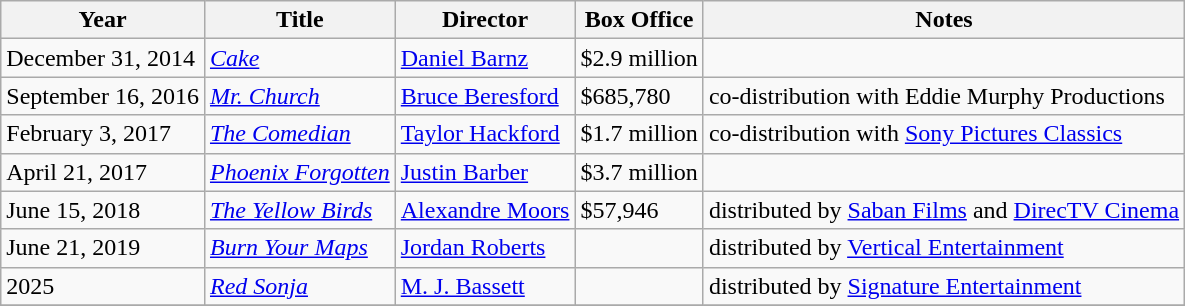<table class="wikitable sortable">
<tr>
<th>Year</th>
<th>Title</th>
<th>Director</th>
<th>Box Office</th>
<th>Notes</th>
</tr>
<tr>
<td>December 31, 2014</td>
<td><em><a href='#'>Cake</a></em></td>
<td><a href='#'>Daniel Barnz</a></td>
<td>$2.9 million</td>
<td></td>
</tr>
<tr>
<td>September 16, 2016</td>
<td><em><a href='#'>Mr. Church</a></em></td>
<td><a href='#'>Bruce Beresford</a></td>
<td>$685,780</td>
<td>co-distribution with Eddie Murphy Productions</td>
</tr>
<tr>
<td>February 3, 2017</td>
<td><em><a href='#'>The Comedian</a></em></td>
<td><a href='#'>Taylor Hackford</a></td>
<td>$1.7 million</td>
<td>co-distribution with <a href='#'>Sony Pictures Classics</a></td>
</tr>
<tr>
<td>April 21, 2017</td>
<td><em><a href='#'>Phoenix Forgotten</a></em></td>
<td><a href='#'>Justin Barber</a></td>
<td>$3.7 million</td>
<td></td>
</tr>
<tr>
<td>June 15, 2018</td>
<td><em><a href='#'>The Yellow Birds</a></em></td>
<td><a href='#'>Alexandre Moors</a></td>
<td>$57,946</td>
<td>distributed by <a href='#'>Saban Films</a> and <a href='#'>DirecTV Cinema</a></td>
</tr>
<tr>
<td>June 21, 2019</td>
<td><em><a href='#'>Burn Your Maps</a></em></td>
<td><a href='#'>Jordan Roberts</a></td>
<td></td>
<td>distributed by <a href='#'>Vertical Entertainment</a></td>
</tr>
<tr>
<td>2025</td>
<td><em><a href='#'>Red Sonja</a></em></td>
<td><a href='#'>M. J. Bassett</a></td>
<td></td>
<td>distributed by <a href='#'>Signature Entertainment</a></td>
</tr>
<tr>
</tr>
</table>
